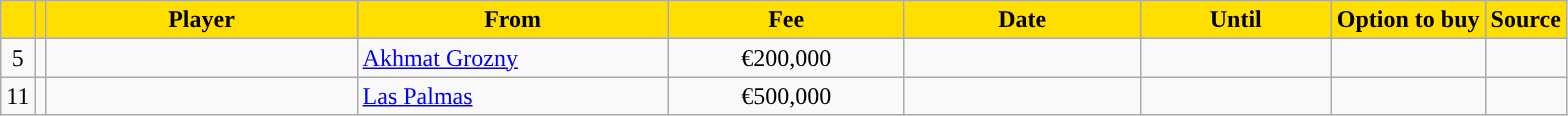<table class="wikitable sortable">
<tr>
<th style="background:#FFDE00"></th>
<th style="background:#FFDE00"></th>
<th width=200 style="background:#FFDE00">Player</th>
<th width=200 style="background:#FFDE00">From</th>
<th width=150 style="background:#FFDE00">Fee</th>
<th width=150 style="background:#FFDE00">Date</th>
<th width=120 style="background:#FFDE00">Until</th>
<th style="background:#FFDE00">Option to buy</th>
<th style="background:#FFDE00">Source</th>
</tr>
<tr>
<td align=center>5</td>
<td align=center></td>
<td></td>
<td> <a href='#'>Akhmat Grozny</a></td>
<td align=center>€200,000</td>
<td align=center></td>
<td align=center></td>
<td align=center></td>
<td align=center></td>
</tr>
<tr>
<td align=center>11</td>
<td align=center></td>
<td></td>
<td> <a href='#'>Las Palmas</a></td>
<td align=center>€500,000</td>
<td align=center></td>
<td align=center></td>
<td align=center></td>
<td align=center></td>
</tr>
</table>
